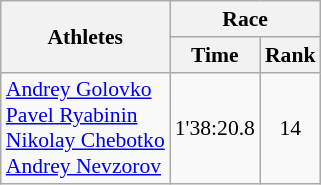<table class="wikitable" border="1" style="font-size:90%">
<tr>
<th rowspan=2>Athletes</th>
<th colspan=2>Race</th>
</tr>
<tr>
<th>Time</th>
<th>Rank</th>
</tr>
<tr>
<td><a href='#'>Andrey Golovko</a><br><a href='#'>Pavel Ryabinin</a><br><a href='#'>Nikolay Chebotko</a><br><a href='#'>Andrey Nevzorov</a></td>
<td align=center>1'38:20.8</td>
<td align=center>14</td>
</tr>
</table>
